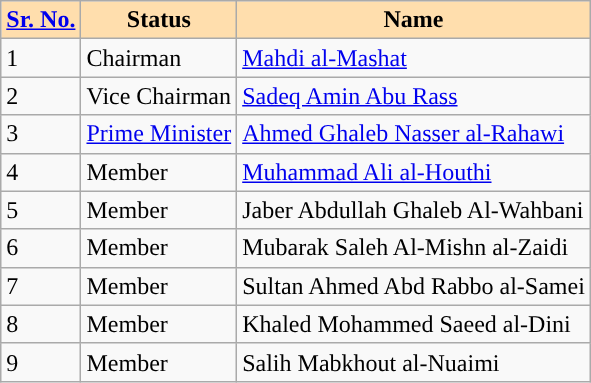<table class="wikitable">
<tr style="font-weight:bold; text-align:center;">
<th align="center" style="background-color: #FFDEAD"><a href='#'>Sr. No.</a></th>
<th align="center" style="background-color: #FFDEAD">Status</th>
<th align="center" style="background-color: #FFDEAD">Name</th>
</tr>
<tr>
<td style="vertical-align:middle;">1</td>
<td style="vertical-align:middle;">Chairman</td>
<td><a href='#'>Mahdi al-Mashat</a></td>
</tr>
<tr>
<td style="vertical-align:middle;">2</td>
<td style="vertical-align:middle;">Vice Chairman</td>
<td><a href='#'>Sadeq Amin Abu Rass</a></td>
</tr>
<tr>
<td style="vertical-align:middle;">3</td>
<td style="vertical-align:middle;"><a href='#'>Prime Minister</a></td>
<td><a href='#'>Ahmed Ghaleb Nasser al-Rahawi</a></td>
</tr>
<tr style="vertical-align:middle;">
<td>4</td>
<td>Member</td>
<td><a href='#'>Muhammad Ali al-Houthi</a></td>
</tr>
<tr style="vertical-align:middle;">
<td>5</td>
<td>Member</td>
<td>Jaber Abdullah Ghaleb Al-Wahbani</td>
</tr>
<tr style="vertical-align:middle;">
<td>6</td>
<td>Member</td>
<td>Mubarak Saleh Al-Mishn al-Zaidi</td>
</tr>
<tr style="vertical-align:middle;">
<td>7</td>
<td>Member</td>
<td>Sultan Ahmed Abd Rabbo al-Samei</td>
</tr>
<tr style="vertical-align:middle;">
<td>8</td>
<td>Member</td>
<td>Khaled Mohammed Saeed al-Dini</td>
</tr>
<tr>
<td style="vertical-align:middle;">9</td>
<td style="vertical-align:middle;">Member</td>
<td>Salih Mabkhout al-Nuaimi</td>
</tr>
</table>
